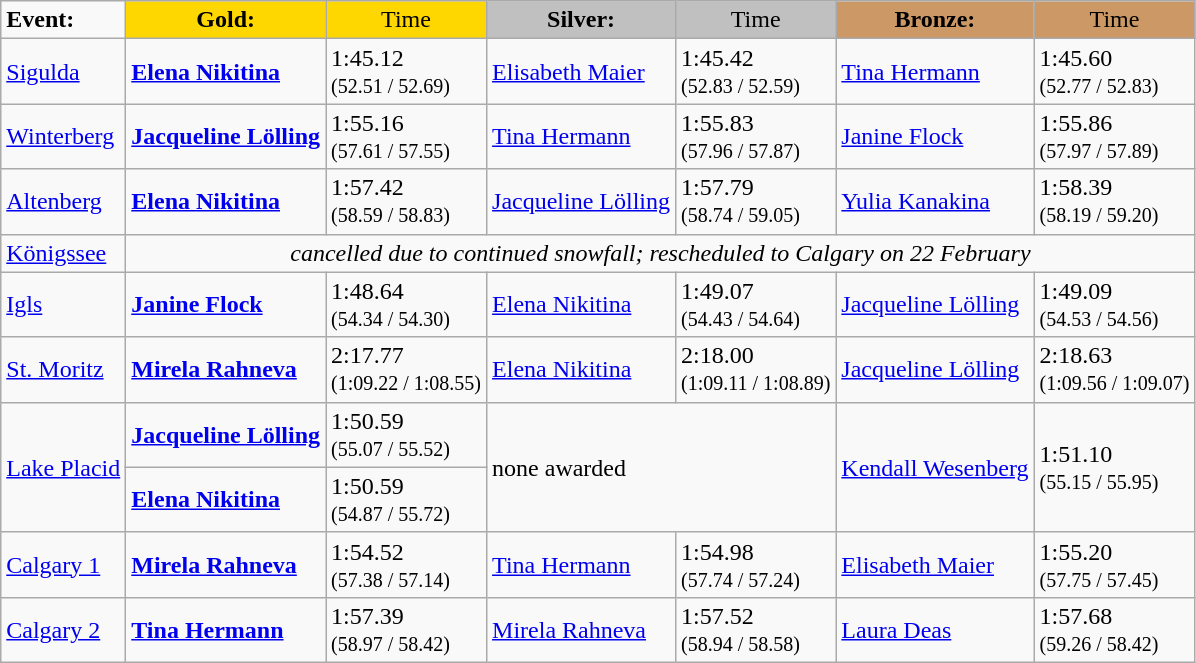<table class="wikitable">
<tr>
<td><strong>Event:</strong></td>
<td style="text-align:center; background:gold;" !><strong>Gold:</strong></td>
<td style="text-align:center; background:gold;" !>Time</td>
<td style="text-align:center; background:silver;" !><strong>Silver:</strong></td>
<td style="text-align:center; background:silver;" !>Time</td>
<td style="text-align:center; background:#c96;" !><strong>Bronze:</strong></td>
<td style="text-align:center; background:#c96;" !>Time</td>
</tr>
<tr>
<td> <a href='#'>Sigulda</a></td>
<td><strong><a href='#'>Elena Nikitina</a><br><small></small></strong></td>
<td>1:45.12<br><small>(52.51 / 52.69)</small></td>
<td><a href='#'>Elisabeth Maier</a><br><small></small></td>
<td>1:45.42<br><small>(52.83 / 52.59)</small></td>
<td><a href='#'>Tina Hermann</a><br><small></small></td>
<td>1:45.60<br><small>(52.77 / 52.83)</small></td>
</tr>
<tr>
<td> <a href='#'>Winterberg</a></td>
<td><strong><a href='#'>Jacqueline Lölling</a><br><small></small></strong></td>
<td>1:55.16<br><small>(57.61 / 57.55)</small></td>
<td><a href='#'>Tina Hermann</a><br><small></small></td>
<td>1:55.83<br><small>(57.96 / 57.87)</small></td>
<td><a href='#'>Janine Flock</a><br><small></small></td>
<td>1:55.86<br><small>(57.97 / 57.89)</small></td>
</tr>
<tr>
<td> <a href='#'>Altenberg</a></td>
<td><strong><a href='#'>Elena Nikitina</a><br><small></small></strong></td>
<td>1:57.42<br><small>(58.59 / 58.83)</small></td>
<td><a href='#'>Jacqueline Lölling</a><br><small></small></td>
<td>1:57.79<br><small>(58.74 / 59.05)</small></td>
<td><a href='#'>Yulia Kanakina</a><br><small></small></td>
<td>1:58.39<br><small>(58.19 / 59.20)</small></td>
</tr>
<tr>
<td> <a href='#'>Königssee</a></td>
<td colspan="6" align="middle"><em>cancelled due to continued snowfall; rescheduled to Calgary on 22 February</em></td>
</tr>
<tr>
<td> <a href='#'>Igls</a></td>
<td><strong><a href='#'>Janine Flock</a><br><small></small></strong></td>
<td>1:48.64<br><small>(54.34 / 54.30)</small></td>
<td><a href='#'>Elena Nikitina</a><br><small></small></td>
<td>1:49.07<br><small>(54.43 / 54.64)</small></td>
<td><a href='#'>Jacqueline Lölling</a><br><small></small></td>
<td>1:49.09<br><small>(54.53 / 54.56)</small></td>
</tr>
<tr>
<td> <a href='#'>St. Moritz</a></td>
<td><strong><a href='#'>Mirela Rahneva</a><br><small></small></strong></td>
<td>2:17.77<br><small>(1:09.22 / 1:08.55)</small></td>
<td><a href='#'>Elena Nikitina</a><br><small></small></td>
<td>2:18.00<br><small>(1:09.11 / 1:08.89)</small></td>
<td><a href='#'>Jacqueline Lölling</a><br><small></small></td>
<td>2:18.63<br><small>(1:09.56 / 1:09.07)</small></td>
</tr>
<tr>
<td rowspan="2"> <a href='#'>Lake Placid</a></td>
<td><strong><a href='#'>Jacqueline Lölling</a><br><small></small></strong></td>
<td>1:50.59<br><small>(55.07 / 55.52)</small></td>
<td rowspan="2" colspan="2">none awarded</td>
<td rowspan="2"><a href='#'>Kendall Wesenberg</a><br><small></small></td>
<td rowspan="2">1:51.10<br><small>(55.15 / 55.95)</small></td>
</tr>
<tr>
<td><strong><a href='#'>Elena Nikitina</a><br><small></small></strong></td>
<td>1:50.59<br><small>(54.87 / 55.72)</small></td>
</tr>
<tr>
<td> <a href='#'>Calgary 1</a></td>
<td><strong><a href='#'>Mirela Rahneva</a><br><small></small></strong></td>
<td>1:54.52<br><small>(57.38 / 57.14)</small></td>
<td><a href='#'>Tina Hermann</a><br><small></small></td>
<td>1:54.98<br><small>(57.74 / 57.24)</small></td>
<td><a href='#'>Elisabeth Maier</a><br><small></small></td>
<td>1:55.20<br><small>(57.75 / 57.45)</small></td>
</tr>
<tr>
<td> <a href='#'>Calgary 2</a></td>
<td><strong><a href='#'>Tina Hermann</a><br><small></small></strong></td>
<td>1:57.39<br><small>(58.97 / 58.42)</small></td>
<td><a href='#'>Mirela Rahneva</a><br><small></small></td>
<td>1:57.52<br><small>(58.94 / 58.58)</small></td>
<td><a href='#'>Laura Deas</a><br><small></small></td>
<td>1:57.68<br><small>(59.26 / 58.42)</small></td>
</tr>
</table>
